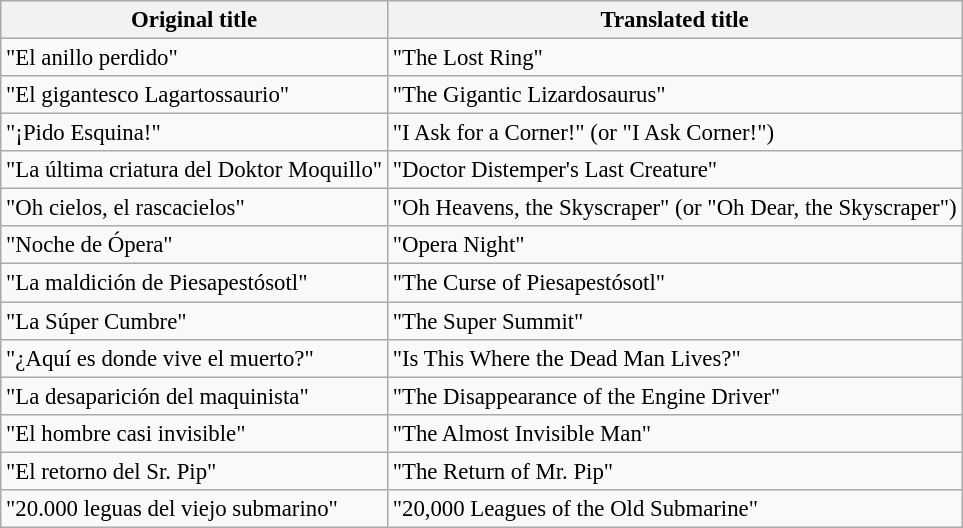<table class="wikitable" style="font-size: 95%;">
<tr>
<th>Original title</th>
<th>Translated title</th>
</tr>
<tr>
<td>"El anillo perdido"</td>
<td>"The Lost Ring"</td>
</tr>
<tr>
<td>"El gigantesco Lagartossaurio"</td>
<td>"The Gigantic Lizardosaurus"</td>
</tr>
<tr>
<td>"¡Pido Esquina!"</td>
<td>"I Ask for a Corner!" (or "I Ask Corner!")</td>
</tr>
<tr>
<td>"La última criatura del Doktor Moquillo"</td>
<td>"Doctor Distemper's Last Creature"</td>
</tr>
<tr>
<td>"Oh cielos, el rascacielos"</td>
<td>"Oh Heavens, the Skyscraper" (or "Oh Dear, the Skyscraper")</td>
</tr>
<tr>
<td>"Noche de Ópera"</td>
<td>"Opera Night"</td>
</tr>
<tr>
<td>"La maldición de Piesapestósotl"</td>
<td>"The Curse of Piesapestósotl"</td>
</tr>
<tr>
<td>"La Súper Cumbre"</td>
<td>"The Super Summit"</td>
</tr>
<tr>
<td>"¿Aquí es donde vive el muerto?"</td>
<td>"Is This Where the Dead Man Lives?"</td>
</tr>
<tr>
<td>"La desaparición del maquinista"</td>
<td>"The Disappearance of the Engine Driver"</td>
</tr>
<tr>
<td>"El hombre casi invisible"</td>
<td>"The Almost Invisible Man"</td>
</tr>
<tr>
<td>"El retorno del Sr. Pip"</td>
<td>"The Return of Mr. Pip"</td>
</tr>
<tr>
<td>"20.000 leguas del viejo submarino"</td>
<td>"20,000 Leagues of the Old Submarine"</td>
</tr>
</table>
